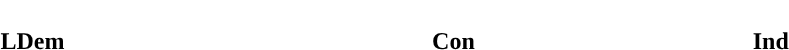<table style="width:60%; text-align:center;">
<tr style="color:white;">
<td style="background:"><strong>24</strong></td>
<td style="background:"><strong>17</strong></td>
<td style="background:"><strong>2</strong></td>
</tr>
<tr>
<td><span><strong>LDem</strong></span></td>
<td><span><strong>Con</strong></span></td>
<td><span><strong>Ind</strong></span></td>
</tr>
</table>
